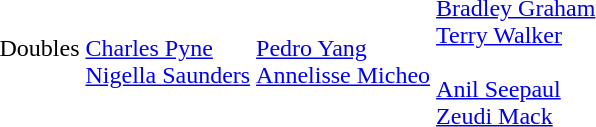<table>
<tr>
<td>Doubles</td>
<td><br><a href='#'>Charles Pyne </a><br><a href='#'>Nigella Saunders</a></td>
<td><br><a href='#'>Pedro Yang</a><br><a href='#'>Annelisse Micheo</a></td>
<td><br><a href='#'>Bradley Graham</a><br><a href='#'>Terry Walker</a><br><br><a href='#'>Anil Seepaul</a><br><a href='#'>Zeudi Mack</a></td>
</tr>
</table>
